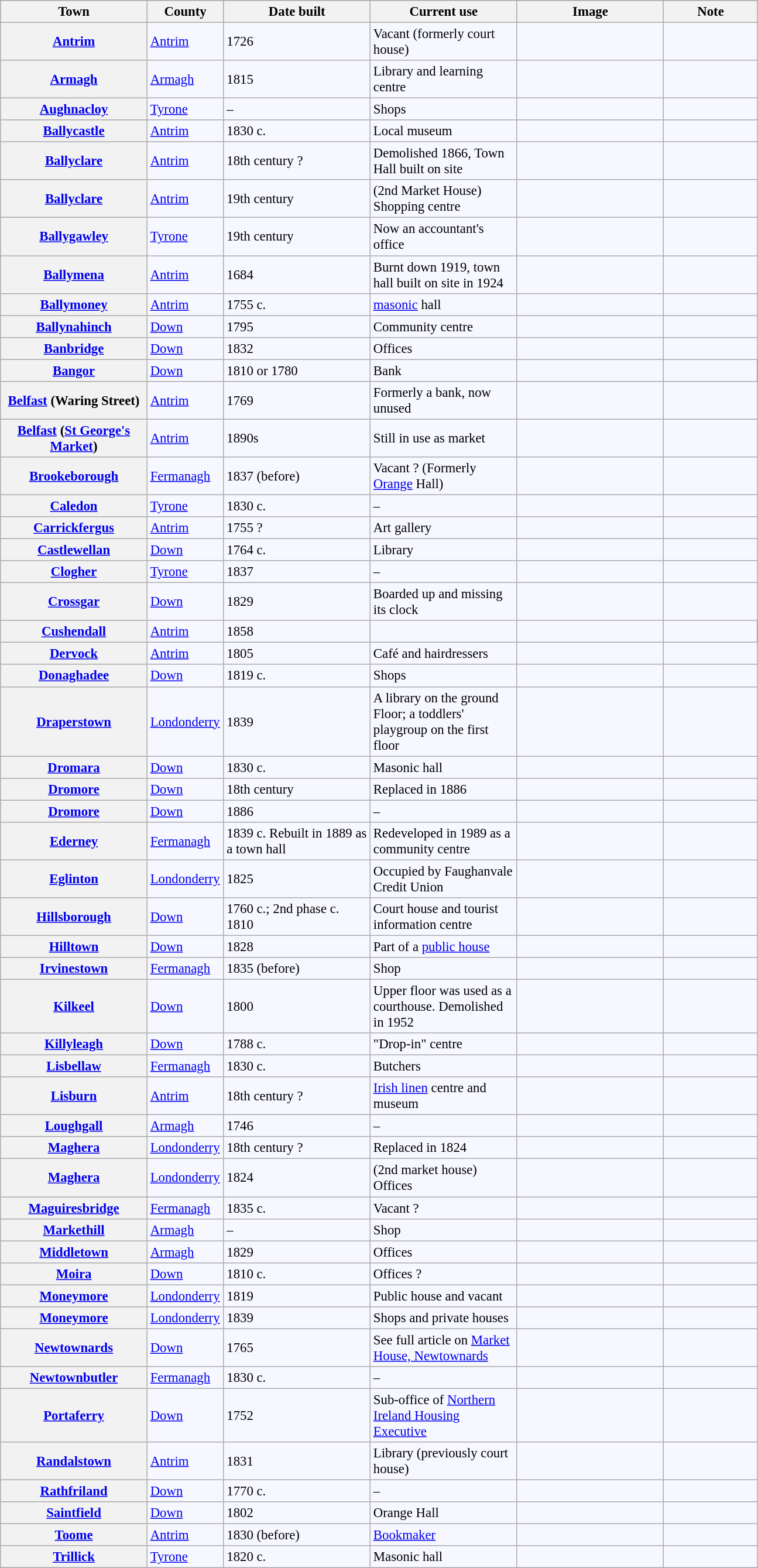<table class="wikitable sortable" align="center" style="border: 1px solid #88a; background: #f7f8ff; padding: 5px; font-size: 95%; text-align: left;">
<tr style="background-color: #ccf">
<th ! style="vertical-align: bottom; width: 160px;"><strong>Town</strong></th>
<th ! style="vertical-align: bottom; width: 80px;"><strong>County</strong></th>
<th ! style="vertical-align: bottom; width: 160px;"><strong>Date built</strong></th>
<th ! style="vertical-align: bottom; width: 160px;" class="unsortable"><strong>Current use</strong></th>
<th ! style="vertical-align: bottom; width: 160px;" class="unsortable"><strong>Image</strong></th>
<th ! style="vertical-align: bottom; width: 100px;" class="unsortable"><strong>Note</strong></th>
</tr>
<tr>
<th><a href='#'>Antrim</a></th>
<td><a href='#'>Antrim</a></td>
<td>1726</td>
<td>Vacant (formerly court house)</td>
<td></td>
<td></td>
</tr>
<tr>
<th><a href='#'>Armagh</a></th>
<td><a href='#'>Armagh</a></td>
<td>1815</td>
<td>Library and learning centre</td>
<td></td>
<td></td>
</tr>
<tr>
<th><a href='#'>Aughnacloy</a></th>
<td><a href='#'>Tyrone</a></td>
<td>–</td>
<td>Shops</td>
<td></td>
<td></td>
</tr>
<tr>
<th><a href='#'>Ballycastle</a></th>
<td><a href='#'>Antrim</a></td>
<td>1830 c.</td>
<td>Local museum</td>
<td></td>
<td></td>
</tr>
<tr>
<th><a href='#'>Ballyclare</a></th>
<td><a href='#'>Antrim</a></td>
<td>18th century ?</td>
<td>Demolished 1866, Town Hall built on site</td>
<td></td>
<td></td>
</tr>
<tr>
<th><a href='#'>Ballyclare</a></th>
<td><a href='#'>Antrim</a></td>
<td>19th century</td>
<td>(2nd Market House) Shopping centre</td>
<td></td>
<td></td>
</tr>
<tr>
<th><a href='#'>Ballygawley</a></th>
<td><a href='#'>Tyrone</a></td>
<td>19th century</td>
<td>Now an accountant's office</td>
<td></td>
<td></td>
</tr>
<tr>
<th><a href='#'>Ballymena</a></th>
<td><a href='#'>Antrim</a></td>
<td>1684</td>
<td>Burnt down 1919, town hall built on site in 1924</td>
<td></td>
<td></td>
</tr>
<tr>
<th><a href='#'>Ballymoney</a></th>
<td><a href='#'>Antrim</a></td>
<td>1755 c.</td>
<td><a href='#'>masonic</a> hall</td>
<td></td>
<td></td>
</tr>
<tr>
<th><a href='#'>Ballynahinch</a></th>
<td><a href='#'>Down</a></td>
<td>1795</td>
<td>Community centre</td>
<td></td>
<td><br></td>
</tr>
<tr>
<th><a href='#'>Banbridge</a></th>
<td><a href='#'>Down</a></td>
<td>1832</td>
<td>Offices</td>
<td></td>
<td></td>
</tr>
<tr>
<th><a href='#'>Bangor</a></th>
<td><a href='#'>Down</a></td>
<td>1810 or 1780</td>
<td>Bank</td>
<td></td>
</tr>
<tr>
<th><a href='#'>Belfast</a> (Waring Street)</th>
<td><a href='#'>Antrim</a></td>
<td>1769</td>
<td>Formerly a bank, now unused</td>
<td></td>
<td></td>
</tr>
<tr>
<th><a href='#'>Belfast</a> (<a href='#'>St George's Market</a>)</th>
<td><a href='#'>Antrim</a></td>
<td>1890s</td>
<td>Still in use as market</td>
<td></td>
<td></td>
</tr>
<tr>
<th><a href='#'>Brookeborough</a></th>
<td><a href='#'>Fermanagh</a></td>
<td>1837 (before)</td>
<td>Vacant ? (Formerly <a href='#'>Orange</a> Hall)</td>
<td></td>
<td></td>
</tr>
<tr>
<th><a href='#'>Caledon</a></th>
<td><a href='#'>Tyrone</a></td>
<td>1830 c.</td>
<td>–</td>
<td></td>
<td></td>
</tr>
<tr>
<th><a href='#'>Carrickfergus</a></th>
<td><a href='#'>Antrim</a></td>
<td>1755 ?</td>
<td>Art gallery</td>
<td></td>
<td></td>
</tr>
<tr>
<th><a href='#'>Castlewellan</a></th>
<td><a href='#'>Down</a></td>
<td>1764 c.</td>
<td>Library</td>
<td></td>
<td></td>
</tr>
<tr>
<th><a href='#'>Clogher</a></th>
<td><a href='#'>Tyrone</a></td>
<td>1837</td>
<td>–</td>
<td></td>
<td></td>
</tr>
<tr>
<th><a href='#'>Crossgar</a></th>
<td><a href='#'>Down</a></td>
<td>1829</td>
<td>Boarded up and missing its clock</td>
<td></td>
<td></td>
</tr>
<tr>
<th><a href='#'>Cushendall</a></th>
<td><a href='#'>Antrim</a></td>
<td>1858</td>
<td></td>
<td></td>
</tr>
<tr>
<th><a href='#'>Dervock</a></th>
<td><a href='#'>Antrim</a></td>
<td>1805</td>
<td>Café and hairdressers</td>
<td></td>
<td></td>
</tr>
<tr>
<th><a href='#'>Donaghadee</a></th>
<td><a href='#'>Down</a></td>
<td>1819 c.</td>
<td>Shops</td>
<td></td>
<td></td>
</tr>
<tr>
<th><a href='#'>Draperstown</a></th>
<td><a href='#'>Londonderry</a></td>
<td>1839</td>
<td>A library on the ground Floor; a toddlers' playgroup on the first floor</td>
<td></td>
<td></td>
</tr>
<tr>
<th><a href='#'>Dromara</a></th>
<td><a href='#'>Down</a></td>
<td>1830 c.</td>
<td>Masonic hall</td>
<td></td>
<td></td>
</tr>
<tr>
<th><a href='#'>Dromore</a></th>
<td><a href='#'>Down</a></td>
<td>18th century</td>
<td>Replaced in 1886</td>
<td></td>
<td></td>
</tr>
<tr>
<th><a href='#'>Dromore</a></th>
<td><a href='#'>Down</a></td>
<td>1886</td>
<td>–</td>
<td></td>
<td></td>
</tr>
<tr>
<th><a href='#'>Ederney</a></th>
<td><a href='#'>Fermanagh</a></td>
<td>1839 c. Rebuilt in 1889 as a town hall</td>
<td>Redeveloped in 1989 as a community centre</td>
<td></td>
<td></td>
</tr>
<tr>
<th><a href='#'>Eglinton</a></th>
<td><a href='#'>Londonderry</a></td>
<td>1825</td>
<td>Occupied by Faughanvale Credit Union</td>
<td></td>
<td></td>
</tr>
<tr>
<th><a href='#'>Hillsborough</a></th>
<td><a href='#'>Down</a></td>
<td>1760 c.; 2nd phase c. 1810</td>
<td>Court house and tourist information centre</td>
<td></td>
<td></td>
</tr>
<tr>
<th><a href='#'>Hilltown</a></th>
<td><a href='#'>Down</a></td>
<td>1828</td>
<td>Part of a <a href='#'>public house</a></td>
<td></td>
<td></td>
</tr>
<tr>
<th><a href='#'>Irvinestown</a></th>
<td><a href='#'>Fermanagh</a></td>
<td>1835 (before)</td>
<td>Shop</td>
<td></td>
<td></td>
</tr>
<tr>
<th><a href='#'>Kilkeel</a></th>
<td><a href='#'>Down</a></td>
<td>1800</td>
<td>Upper floor was used as a courthouse. Demolished in 1952</td>
<td></td>
<td></td>
</tr>
<tr>
<th><a href='#'>Killyleagh</a></th>
<td><a href='#'>Down</a></td>
<td>1788 c.</td>
<td>"Drop-in" centre</td>
<td></td>
<td></td>
</tr>
<tr>
<th><a href='#'>Lisbellaw</a></th>
<td><a href='#'>Fermanagh</a></td>
<td>1830 c.</td>
<td>Butchers</td>
<td></td>
<td></td>
</tr>
<tr>
<th><a href='#'>Lisburn</a></th>
<td><a href='#'>Antrim</a></td>
<td>18th century ?</td>
<td><a href='#'>Irish linen</a> centre and museum</td>
<td></td>
<td></td>
</tr>
<tr>
<th><a href='#'>Loughgall</a></th>
<td><a href='#'>Armagh</a></td>
<td>1746</td>
<td>–</td>
<td></td>
<td></td>
</tr>
<tr>
<th><a href='#'>Maghera</a></th>
<td><a href='#'>Londonderry</a></td>
<td>18th century ?</td>
<td>Replaced in 1824</td>
<td></td>
<td></td>
</tr>
<tr>
<th><a href='#'>Maghera</a></th>
<td><a href='#'>Londonderry</a></td>
<td>1824</td>
<td>(2nd market house) Offices</td>
<td></td>
<td></td>
</tr>
<tr>
<th><a href='#'>Maguiresbridge</a></th>
<td><a href='#'>Fermanagh</a></td>
<td>1835 c.</td>
<td>Vacant ?</td>
<td></td>
<td></td>
</tr>
<tr>
<th><a href='#'>Markethill</a></th>
<td><a href='#'>Armagh</a></td>
<td>–</td>
<td>Shop</td>
<td></td>
<td></td>
</tr>
<tr>
<th><a href='#'>Middletown</a></th>
<td><a href='#'>Armagh</a></td>
<td>1829</td>
<td>Offices</td>
<td></td>
<td></td>
</tr>
<tr>
<th><a href='#'>Moira</a></th>
<td><a href='#'>Down</a></td>
<td>1810 c.</td>
<td>Offices ?</td>
<td></td>
<td></td>
</tr>
<tr>
<th><a href='#'>Moneymore</a></th>
<td><a href='#'>Londonderry</a></td>
<td>1819</td>
<td>Public house and vacant</td>
<td></td>
<td></td>
</tr>
<tr>
<th><a href='#'>Moneymore</a></th>
<td><a href='#'>Londonderry</a></td>
<td>1839</td>
<td>Shops and private houses</td>
<td></td>
<td></td>
</tr>
<tr>
<th><a href='#'>Newtownards</a></th>
<td><a href='#'>Down</a></td>
<td>1765</td>
<td>See full article on <a href='#'>Market House, Newtownards</a></td>
<td></td>
<td></td>
</tr>
<tr>
<th><a href='#'>Newtownbutler</a></th>
<td><a href='#'>Fermanagh</a></td>
<td>1830 c.</td>
<td>–</td>
<td></td>
<td></td>
</tr>
<tr>
<th><a href='#'>Portaferry</a></th>
<td><a href='#'>Down</a></td>
<td>1752</td>
<td>Sub-office of <a href='#'>Northern Ireland Housing Executive</a></td>
<td></td>
<td></td>
</tr>
<tr>
<th><a href='#'>Randalstown</a></th>
<td><a href='#'>Antrim</a></td>
<td>1831</td>
<td>Library (previously court house)</td>
<td></td>
<td></td>
</tr>
<tr>
<th><a href='#'>Rathfriland</a></th>
<td><a href='#'>Down</a></td>
<td>1770 c.</td>
<td>–</td>
<td></td>
<td></td>
</tr>
<tr>
<th><a href='#'>Saintfield</a></th>
<td><a href='#'>Down</a></td>
<td>1802</td>
<td>Orange Hall</td>
<td></td>
<td></td>
</tr>
<tr>
<th><a href='#'>Toome</a></th>
<td><a href='#'>Antrim</a></td>
<td>1830 (before)</td>
<td><a href='#'>Bookmaker</a></td>
<td></td>
<td></td>
</tr>
<tr>
<th><a href='#'>Trillick</a></th>
<td><a href='#'>Tyrone</a></td>
<td>1820 c.</td>
<td>Masonic hall</td>
<td></td>
<td></td>
</tr>
</table>
